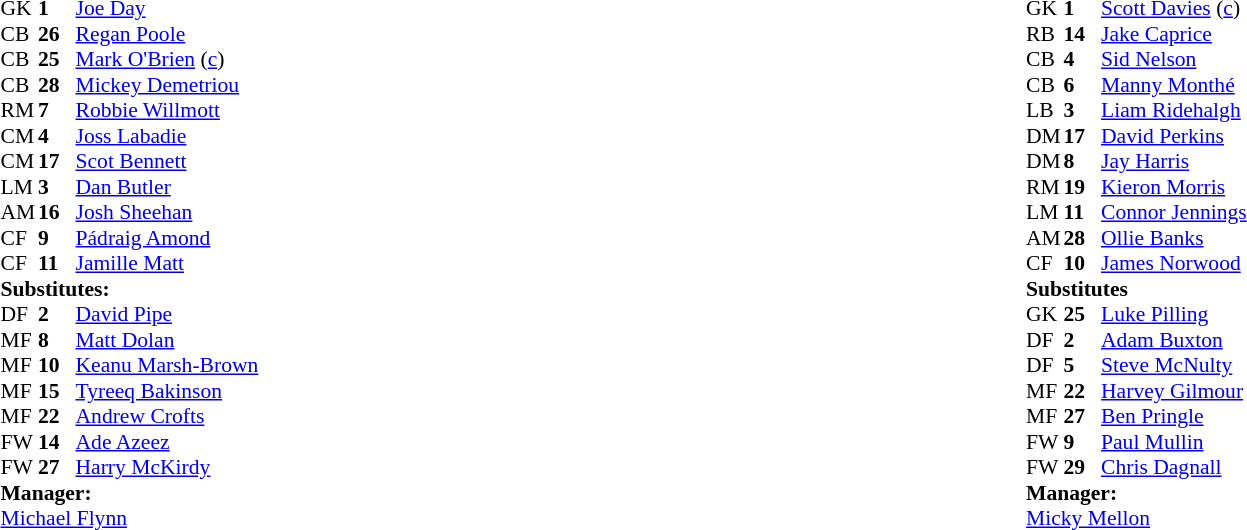<table style="width:100%">
<tr>
<td style="vertical-align:top;width=40%"><br><table cellspacing="0" cellpadding="0" style="font-size:90%;">
<tr>
<th width=25></th>
<th width=25></th>
</tr>
<tr>
<td>GK</td>
<td><strong>1</strong></td>
<td><a href='#'>Joe Day</a></td>
</tr>
<tr>
<td>CB</td>
<td><strong>26</strong></td>
<td><a href='#'>Regan Poole</a></td>
<td></td>
</tr>
<tr>
<td>CB</td>
<td><strong>25</strong></td>
<td><a href='#'>Mark O'Brien</a> (<a href='#'>c</a>)</td>
<td></td>
</tr>
<tr>
<td>CB</td>
<td><strong>28</strong></td>
<td><a href='#'>Mickey Demetriou</a></td>
</tr>
<tr>
<td>RM</td>
<td><strong>7</strong></td>
<td><a href='#'>Robbie Willmott</a></td>
<td></td>
<td></td>
</tr>
<tr>
<td>CM</td>
<td><strong>4</strong></td>
<td><a href='#'>Joss Labadie</a></td>
<td></td>
<td></td>
</tr>
<tr>
<td>CM</td>
<td><strong>17</strong></td>
<td><a href='#'>Scot Bennett</a></td>
</tr>
<tr>
<td>LM</td>
<td><strong>3</strong></td>
<td><a href='#'>Dan Butler</a></td>
</tr>
<tr>
<td>AM</td>
<td><strong>16</strong></td>
<td><a href='#'>Josh Sheehan</a></td>
<td></td>
<td></td>
</tr>
<tr>
<td>CF</td>
<td><strong>9</strong></td>
<td><a href='#'>Pádraig Amond</a></td>
</tr>
<tr>
<td>CF</td>
<td><strong>11</strong></td>
<td><a href='#'>Jamille Matt</a></td>
<td></td>
<td></td>
</tr>
<tr>
<td colspan=4><strong>Substitutes:</strong></td>
</tr>
<tr>
<td>DF</td>
<td><strong>2</strong></td>
<td><a href='#'>David Pipe</a></td>
</tr>
<tr>
<td>MF</td>
<td><strong>8</strong></td>
<td><a href='#'>Matt Dolan</a></td>
<td></td>
<td></td>
</tr>
<tr>
<td>MF</td>
<td><strong>10</strong></td>
<td><a href='#'>Keanu Marsh-Brown</a></td>
<td></td>
<td></td>
</tr>
<tr>
<td>MF</td>
<td><strong>15</strong></td>
<td><a href='#'>Tyreeq Bakinson</a></td>
<td></td>
<td></td>
</tr>
<tr>
<td>MF</td>
<td><strong>22</strong></td>
<td><a href='#'>Andrew Crofts</a></td>
<td></td>
<td></td>
</tr>
<tr>
<td>FW</td>
<td><strong>14</strong></td>
<td><a href='#'>Ade Azeez</a></td>
</tr>
<tr>
<td>FW</td>
<td><strong>27</strong></td>
<td><a href='#'>Harry McKirdy</a></td>
</tr>
<tr>
<td colspan="4"><strong>Manager:</strong></td>
</tr>
<tr>
<td colspan="4"><a href='#'>Michael Flynn</a></td>
</tr>
</table>
</td>
<td style="vertical-align:top"></td>
<td style="vertical-align:top";width="50%"><br><table cellspacing="0" cellpadding="0" style="font-size:90%;">
<tr>
<th width=25></th>
<th width=25></th>
</tr>
<tr>
<td>GK</td>
<td><strong>1</strong></td>
<td><a href='#'>Scott Davies</a> (<a href='#'>c</a>)</td>
</tr>
<tr>
<td>RB</td>
<td><strong>14</strong></td>
<td><a href='#'>Jake Caprice</a></td>
</tr>
<tr>
<td>CB</td>
<td><strong>4</strong></td>
<td><a href='#'>Sid Nelson</a></td>
<td></td>
<td></td>
</tr>
<tr>
<td>CB</td>
<td><strong>6</strong></td>
<td><a href='#'>Manny Monthé</a></td>
</tr>
<tr>
<td>LB</td>
<td><strong>3</strong></td>
<td><a href='#'>Liam Ridehalgh</a></td>
</tr>
<tr>
<td>DM</td>
<td><strong>17</strong></td>
<td><a href='#'>David Perkins</a></td>
<td></td>
</tr>
<tr>
<td>DM</td>
<td><strong>8</strong></td>
<td><a href='#'>Jay Harris</a></td>
<td></td>
<td></td>
</tr>
<tr>
<td>RM</td>
<td><strong>19</strong></td>
<td><a href='#'>Kieron Morris</a></td>
<td></td>
<td></td>
</tr>
<tr>
<td>LM</td>
<td><strong>11</strong></td>
<td><a href='#'>Connor Jennings</a></td>
</tr>
<tr>
<td>AM</td>
<td><strong>28</strong></td>
<td><a href='#'>Ollie Banks</a></td>
</tr>
<tr>
<td>CF</td>
<td><strong>10</strong></td>
<td><a href='#'>James Norwood</a></td>
</tr>
<tr>
<td colspan=3><strong>Substitutes</strong></td>
</tr>
<tr>
<td>GK</td>
<td><strong>25</strong></td>
<td><a href='#'>Luke Pilling</a></td>
</tr>
<tr>
<td>DF</td>
<td><strong>2</strong></td>
<td><a href='#'>Adam Buxton</a></td>
<td></td>
<td></td>
</tr>
<tr>
<td>DF</td>
<td><strong>5</strong></td>
<td><a href='#'>Steve McNulty</a></td>
<td></td>
<td></td>
</tr>
<tr>
<td>MF</td>
<td><strong>22</strong></td>
<td><a href='#'>Harvey Gilmour</a></td>
</tr>
<tr>
<td>MF</td>
<td><strong>27</strong></td>
<td><a href='#'>Ben Pringle</a></td>
<td></td>
<td></td>
</tr>
<tr>
<td>FW</td>
<td><strong>9</strong></td>
<td><a href='#'>Paul Mullin</a></td>
</tr>
<tr>
<td>FW</td>
<td><strong>29</strong></td>
<td><a href='#'>Chris Dagnall</a></td>
</tr>
<tr>
<td colspan="4"><strong>Manager:</strong></td>
</tr>
<tr>
<td colspan="4"><a href='#'>Micky Mellon</a></td>
</tr>
</table>
</td>
</tr>
</table>
